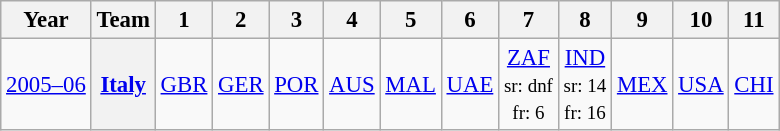<table class="wikitable" style="text-align:center; font-size:95%">
<tr>
<th>Year</th>
<th>Team</th>
<th>1</th>
<th>2</th>
<th>3</th>
<th>4</th>
<th>5</th>
<th>6</th>
<th>7</th>
<th>8</th>
<th>9</th>
<th>10</th>
<th>11</th>
</tr>
<tr>
<td><a href='#'>2005–06</a></td>
<th><a href='#'>Italy</a></th>
<td><a href='#'>GBR</a></td>
<td><a href='#'>GER</a></td>
<td><a href='#'>POR</a></td>
<td><a href='#'>AUS</a></td>
<td><a href='#'>MAL</a></td>
<td><a href='#'>UAE</a></td>
<td><a href='#'>ZAF</a> <br><small>sr: dnf</small><br><small>fr: 6</small></td>
<td><a href='#'>IND</a> <br><small>sr: 14</small><br><small>fr: 16</small></td>
<td><a href='#'>MEX</a></td>
<td><a href='#'>USA</a></td>
<td><a href='#'>CHI</a></td>
</tr>
</table>
